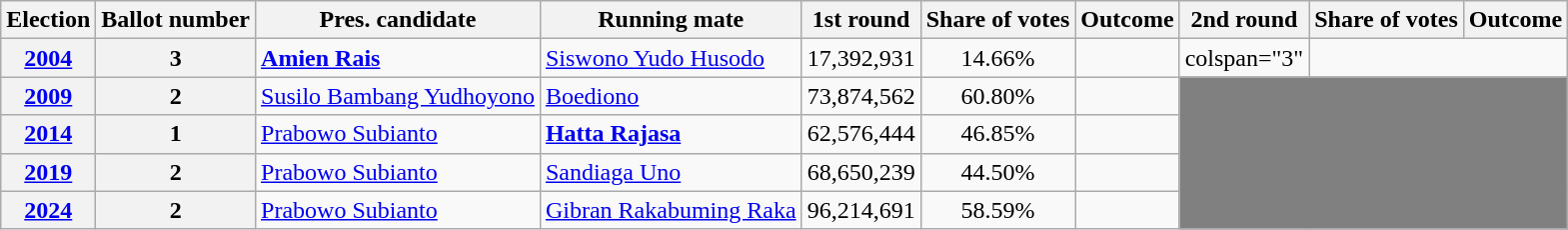<table class="wikitable">
<tr>
<th>Election</th>
<th>Ballot number</th>
<th>Pres. candidate</th>
<th>Running mate</th>
<th>1st round<br></th>
<th>Share of votes</th>
<th>Outcome</th>
<th>2nd round<br></th>
<th>Share of votes</th>
<th>Outcome</th>
</tr>
<tr>
<th><a href='#'>2004</a></th>
<th>3</th>
<td><strong><a href='#'>Amien Rais</a></strong></td>
<td><a href='#'>Siswono Yudo Husodo</a></td>
<td>17,392,931</td>
<td align=center>14.66%</td>
<td></td>
<td>colspan="3" </td>
</tr>
<tr>
<th><a href='#'>2009</a></th>
<th>2</th>
<td><a href='#'>Susilo Bambang Yudhoyono</a></td>
<td><a href='#'>Boediono</a></td>
<td>73,874,562</td>
<td align=center>60.80%</td>
<td></td>
<td rowspan=4 colspan="3" bgcolor="grey"></td>
</tr>
<tr>
<th><a href='#'>2014</a></th>
<th>1</th>
<td><a href='#'>Prabowo Subianto</a></td>
<td><strong><a href='#'>Hatta Rajasa</a></strong></td>
<td>62,576,444</td>
<td align=center>46.85%</td>
<td></td>
</tr>
<tr>
<th><a href='#'>2019</a></th>
<th>2</th>
<td><a href='#'>Prabowo Subianto</a></td>
<td><a href='#'>Sandiaga Uno</a></td>
<td>68,650,239</td>
<td align=center>44.50%</td>
<td></td>
</tr>
<tr>
<th><a href='#'>2024</a></th>
<th>2</th>
<td><a href='#'>Prabowo Subianto</a></td>
<td><a href='#'>Gibran Rakabuming Raka</a></td>
<td>96,214,691</td>
<td align=center>58.59%</td>
<td></td>
</tr>
</table>
